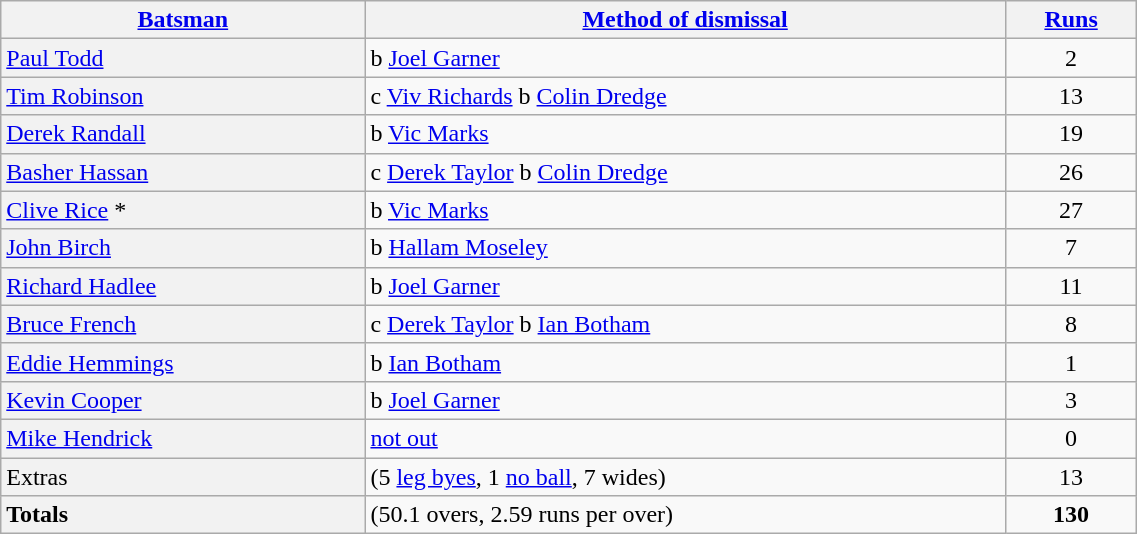<table cellpadding="1" style="border:gray solid 1px; text-align:center; width:60%;" class="wikitable">
<tr>
<th scope="col"><a href='#'>Batsman</a></th>
<th scope="col"><a href='#'>Method of dismissal</a></th>
<th scope="col"><a href='#'>Runs</a></th>
</tr>
<tr>
<th scope="row" style="font-weight: normal; text-align: left;"><a href='#'>Paul Todd</a></th>
<td style=" text-align: left;">b <a href='#'>Joel Garner</a></td>
<td>2</td>
</tr>
<tr>
<th scope="row" style="font-weight: normal; text-align: left;"><a href='#'>Tim Robinson</a></th>
<td style=" text-align: left;">c <a href='#'>Viv Richards</a> b <a href='#'>Colin Dredge</a></td>
<td>13</td>
</tr>
<tr>
<th scope="row" style="font-weight: normal; text-align: left;"><a href='#'>Derek Randall</a></th>
<td style=" text-align: left;">b <a href='#'>Vic Marks</a></td>
<td>19</td>
</tr>
<tr>
<th scope="row" style="font-weight: normal; text-align: left;"><a href='#'>Basher Hassan</a></th>
<td style=" text-align: left;">c <a href='#'>Derek Taylor</a>  b <a href='#'>Colin Dredge</a></td>
<td>26</td>
</tr>
<tr>
<th scope="row" style="font-weight: normal; text-align: left;"><a href='#'>Clive Rice</a> *</th>
<td style=" text-align: left;">b <a href='#'>Vic Marks</a></td>
<td>27</td>
</tr>
<tr>
<th scope="row" style="font-weight: normal; text-align: left;"><a href='#'>John Birch</a></th>
<td style=" text-align: left;">b <a href='#'>Hallam Moseley</a></td>
<td>7</td>
</tr>
<tr>
<th scope="row" style="font-weight: normal; text-align: left;"><a href='#'>Richard Hadlee</a></th>
<td style=" text-align: left;">b <a href='#'>Joel Garner</a></td>
<td>11</td>
</tr>
<tr>
<th scope="row" style="font-weight: normal; text-align: left;"><a href='#'>Bruce French</a> </th>
<td style=" text-align: left;">c <a href='#'>Derek Taylor</a>  b <a href='#'>Ian Botham</a></td>
<td>8</td>
</tr>
<tr>
<th scope="row" style="font-weight: normal; text-align: left;"><a href='#'>Eddie Hemmings</a></th>
<td style=" text-align: left;">b <a href='#'>Ian Botham</a></td>
<td>1</td>
</tr>
<tr>
<th scope="row" style="font-weight: normal; text-align: left;"><a href='#'>Kevin Cooper</a></th>
<td style=" text-align: left;">b <a href='#'>Joel Garner</a></td>
<td>3</td>
</tr>
<tr>
<th scope="row" style="font-weight: normal; text-align: left;"><a href='#'>Mike Hendrick</a></th>
<td style=" text-align: left;"><a href='#'>not out</a></td>
<td>0</td>
</tr>
<tr>
<th scope="row" style="font-weight: normal; text-align: left;">Extras</th>
<td style=" text-align: left;">(5 <a href='#'>leg byes</a>, 1 <a href='#'>no ball</a>, 7 wides)</td>
<td>13</td>
</tr>
<tr>
<th scope="row" style="font-weight: normal; text-align: left;"><strong>Totals</strong></th>
<td style=" text-align: left;">(50.1 overs, 2.59 runs per over)</td>
<td><strong>130</strong></td>
</tr>
</table>
